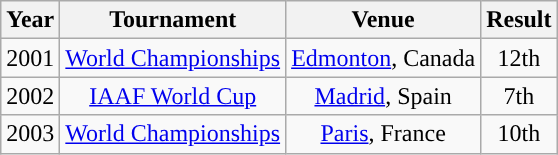<table class="wikitable" style=" text-align:center">
<tr>
<th>Year</th>
<th>Tournament</th>
<th>Venue</th>
<th>Result</th>
</tr>
<tr>
<td>2001</td>
<td><a href='#'>World Championships</a></td>
<td><a href='#'>Edmonton</a>, Canada</td>
<td>12th</td>
</tr>
<tr>
<td>2002</td>
<td><a href='#'>IAAF World Cup</a></td>
<td><a href='#'>Madrid</a>, Spain</td>
<td>7th</td>
</tr>
<tr>
<td>2003</td>
<td><a href='#'>World Championships</a></td>
<td><a href='#'>Paris</a>, France</td>
<td>10th</td>
</tr>
</table>
